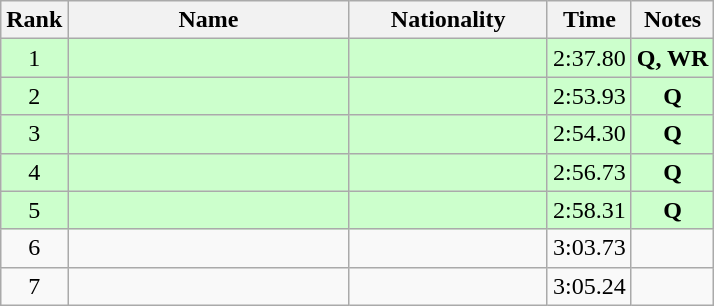<table class="wikitable sortable" style="text-align:center">
<tr>
<th>Rank</th>
<th style="width:180px">Name</th>
<th style="width:125px">Nationality</th>
<th>Time</th>
<th>Notes</th>
</tr>
<tr style="background:#cfc;">
<td>1</td>
<td style="text-align:left;"></td>
<td style="text-align:left;"></td>
<td>2:37.80</td>
<td><strong>Q, WR</strong></td>
</tr>
<tr style="background:#cfc;">
<td>2</td>
<td style="text-align:left;"></td>
<td style="text-align:left;"></td>
<td>2:53.93</td>
<td><strong>Q</strong></td>
</tr>
<tr style="background:#cfc;">
<td>3</td>
<td style="text-align:left;"></td>
<td style="text-align:left;"></td>
<td>2:54.30</td>
<td><strong>Q</strong></td>
</tr>
<tr style="background:#cfc;">
<td>4</td>
<td style="text-align:left;"></td>
<td style="text-align:left;"></td>
<td>2:56.73</td>
<td><strong>Q</strong></td>
</tr>
<tr style="background:#cfc;">
<td>5</td>
<td style="text-align:left;"></td>
<td style="text-align:left;"></td>
<td>2:58.31</td>
<td><strong>Q</strong></td>
</tr>
<tr>
<td>6</td>
<td style="text-align:left;"></td>
<td style="text-align:left;"></td>
<td>3:03.73</td>
<td></td>
</tr>
<tr>
<td>7</td>
<td style="text-align:left;"></td>
<td style="text-align:left;"></td>
<td>3:05.24</td>
<td></td>
</tr>
</table>
